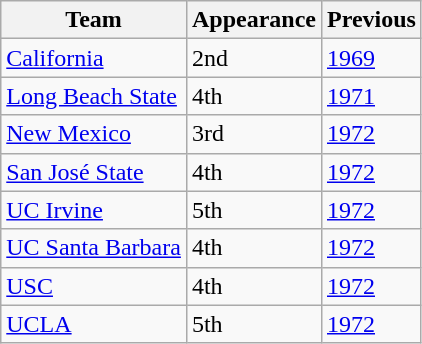<table class="wikitable sortable">
<tr>
<th>Team</th>
<th>Appearance</th>
<th>Previous</th>
</tr>
<tr>
<td><a href='#'>California</a></td>
<td>2nd</td>
<td><a href='#'>1969</a></td>
</tr>
<tr>
<td><a href='#'>Long Beach State</a></td>
<td>4th</td>
<td><a href='#'>1971</a></td>
</tr>
<tr>
<td><a href='#'>New Mexico</a></td>
<td>3rd</td>
<td><a href='#'>1972</a></td>
</tr>
<tr>
<td><a href='#'>San José State</a></td>
<td>4th</td>
<td><a href='#'>1972</a></td>
</tr>
<tr>
<td><a href='#'>UC Irvine</a></td>
<td>5th</td>
<td><a href='#'>1972</a></td>
</tr>
<tr>
<td><a href='#'>UC Santa Barbara</a></td>
<td>4th</td>
<td><a href='#'>1972</a></td>
</tr>
<tr>
<td><a href='#'>USC</a></td>
<td>4th</td>
<td><a href='#'>1972</a></td>
</tr>
<tr>
<td><a href='#'>UCLA</a></td>
<td>5th</td>
<td><a href='#'>1972</a></td>
</tr>
</table>
